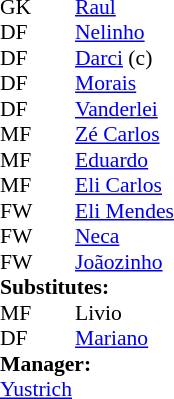<table cellspacing="0" cellpadding="0" style="font-size:90%; margin:0.2em auto;">
<tr>
<th width="25"></th>
<th width="25"></th>
</tr>
<tr>
<td>GK</td>
<td></td>
<td> <a href='#'>Raul</a></td>
</tr>
<tr>
<td>DF</td>
<td></td>
<td> <a href='#'>Nelinho</a></td>
<td></td>
<td></td>
</tr>
<tr>
<td>DF</td>
<td></td>
<td> <a href='#'>Darci</a> (c)</td>
</tr>
<tr>
<td>DF</td>
<td></td>
<td> <a href='#'>Morais</a></td>
</tr>
<tr>
<td>DF</td>
<td></td>
<td> <a href='#'>Vanderlei</a></td>
</tr>
<tr>
<td>MF</td>
<td></td>
<td> <a href='#'>Zé Carlos</a></td>
</tr>
<tr>
<td>MF</td>
<td></td>
<td> <a href='#'>Eduardo</a></td>
</tr>
<tr>
<td>MF</td>
<td></td>
<td> <a href='#'>Eli Carlos</a></td>
<td></td>
<td></td>
</tr>
<tr>
<td>FW</td>
<td></td>
<td> <a href='#'>Eli Mendes</a></td>
</tr>
<tr>
<td>FW</td>
<td></td>
<td> <a href='#'>Neca</a></td>
</tr>
<tr>
<td>FW</td>
<td></td>
<td> <a href='#'>Joãozinho</a></td>
</tr>
<tr>
<td colspan=3><strong>Substitutes:</strong></td>
</tr>
<tr>
<td>MF</td>
<td></td>
<td> Livio</td>
<td></td>
<td></td>
</tr>
<tr>
<td>DF</td>
<td></td>
<td> <a href='#'>Mariano</a></td>
<td></td>
<td></td>
</tr>
<tr>
<td colspan=3><strong>Manager:</strong></td>
</tr>
<tr>
<td colspan=4> <a href='#'>Yustrich</a></td>
</tr>
</table>
